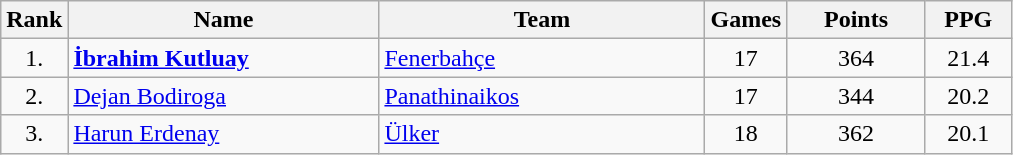<table | class="wikitable" style="text-align: center;">
<tr>
<th>Rank</th>
<th width=200>Name</th>
<th width=210>Team</th>
<th>Games</th>
<th width=85>Points</th>
<th width=50>PPG</th>
</tr>
<tr>
<td>1.</td>
<td align="left"> <strong><a href='#'>İbrahim Kutluay</a></strong></td>
<td align="left"> <a href='#'>Fenerbahçe</a></td>
<td>17</td>
<td>364</td>
<td>21.4</td>
</tr>
<tr>
<td>2.</td>
<td align="left"> <a href='#'>Dejan Bodiroga</a></td>
<td align="left"> <a href='#'>Panathinaikos</a></td>
<td>17</td>
<td>344</td>
<td>20.2</td>
</tr>
<tr>
<td>3.</td>
<td align="left"> <a href='#'>Harun Erdenay</a></td>
<td align="left"> <a href='#'>Ülker</a></td>
<td>18</td>
<td>362</td>
<td>20.1</td>
</tr>
</table>
